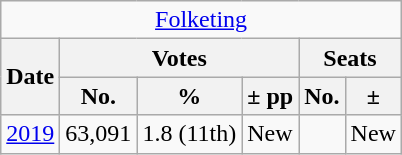<table class="wikitable">
<tr>
<td colspan="6" align="center"><a href='#'>Folketing</a></td>
</tr>
<tr>
<th rowspan="2">Date</th>
<th colspan="3">Votes</th>
<th colspan="2">Seats</th>
</tr>
<tr>
<th>No.</th>
<th>%</th>
<th>± pp</th>
<th>No.</th>
<th>±</th>
</tr>
<tr>
<td><a href='#'>2019</a></td>
<td>63,091</td>
<td>1.8 (11th)</td>
<td>New</td>
<td></td>
<td>New</td>
</tr>
</table>
